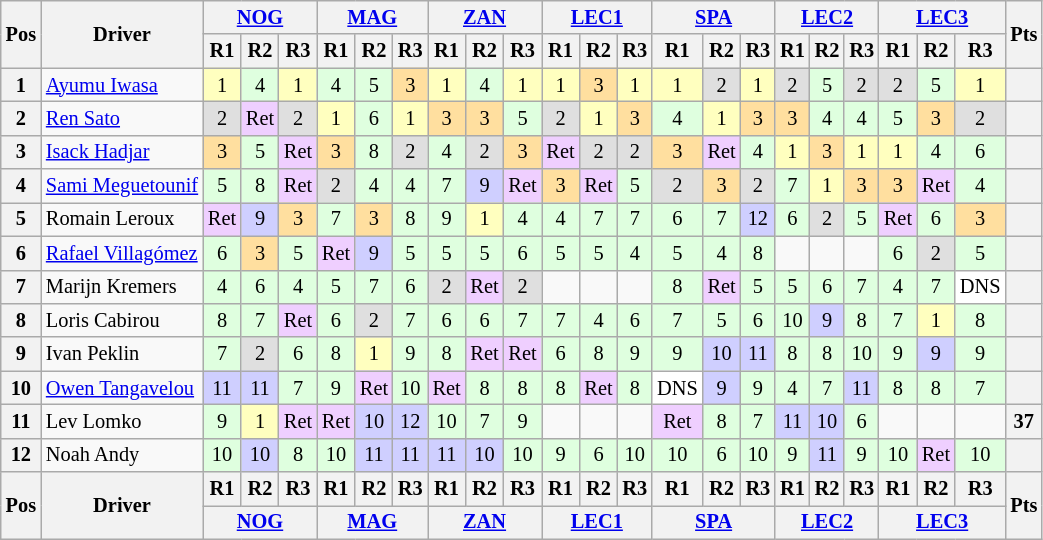<table class="wikitable" style="font-size:85%; text-align:center">
<tr style="background:#f9f9f9">
<th rowspan=2>Pos</th>
<th rowspan=2>Driver</th>
<th colspan=3><a href='#'>NOG</a><br></th>
<th colspan=3><a href='#'>MAG</a><br></th>
<th colspan=3><a href='#'>ZAN</a><br></th>
<th colspan=3><a href='#'>LEC1</a><br></th>
<th colspan=3><a href='#'>SPA</a><br></th>
<th colspan=3><a href='#'>LEC2</a><br></th>
<th colspan=3><a href='#'>LEC3</a><br></th>
<th rowspan=2>Pts</th>
</tr>
<tr>
<th>R1</th>
<th>R2</th>
<th>R3</th>
<th>R1</th>
<th>R2</th>
<th>R3</th>
<th>R1</th>
<th>R2</th>
<th>R3</th>
<th>R1</th>
<th>R2</th>
<th>R3</th>
<th>R1</th>
<th>R2</th>
<th>R3</th>
<th>R1</th>
<th>R2</th>
<th>R3</th>
<th>R1</th>
<th>R2</th>
<th>R3</th>
</tr>
<tr>
<th>1</th>
<td style="text-align:left"> <a href='#'>Ayumu Iwasa</a></td>
<td style="background:#ffffbf">1</td>
<td style="background:#dfffdf">4</td>
<td style="background:#ffffbf">1</td>
<td style="background:#dfffdf">4</td>
<td style="background:#dfffdf">5</td>
<td style="background:#ffdf9f">3</td>
<td style="background:#ffffbf">1</td>
<td style="background:#dfffdf">4</td>
<td style="background:#ffffbf">1</td>
<td style="background:#ffffbf">1</td>
<td style="background:#ffdf9f">3</td>
<td style="background:#ffffbf">1</td>
<td style="background:#ffffbf">1</td>
<td style="background:#dfdfdf">2</td>
<td style="background:#ffffbf">1</td>
<td style="background:#dfdfdf">2</td>
<td style="background:#dfffdf">5</td>
<td style="background:#dfdfdf">2</td>
<td style="background:#dfdfdf">2</td>
<td style="background:#dfffdf">5</td>
<td style="background:#ffffbf">1</td>
<th></th>
</tr>
<tr>
<th>2</th>
<td style="text-align:left"> <a href='#'>Ren Sato</a></td>
<td style="background:#dfdfdf">2</td>
<td style="background:#efcfff">Ret</td>
<td style="background:#dfdfdf">2</td>
<td style="background:#ffffbf">1</td>
<td style="background:#dfffdf">6</td>
<td style="background:#ffffbf">1</td>
<td style="background:#ffdf9f">3</td>
<td style="background:#ffdf9f">3</td>
<td style="background:#dfffdf">5</td>
<td style="background:#dfdfdf">2</td>
<td style="background:#ffffbf">1</td>
<td style="background:#ffdf9f">3</td>
<td style="background:#dfffdf">4</td>
<td style="background:#ffffbf">1</td>
<td style="background:#ffdf9f">3</td>
<td style="background:#ffdf9f">3</td>
<td style="background:#dfffdf">4</td>
<td style="background:#dfffdf">4</td>
<td style="background:#dfffdf">5</td>
<td style="background:#ffdf9f">3</td>
<td style="background:#dfdfdf">2</td>
<th></th>
</tr>
<tr>
<th>3</th>
<td style="text-align:left"> <a href='#'>Isack Hadjar</a></td>
<td style="background:#ffdf9f">3</td>
<td style="background:#dfffdf">5</td>
<td style="background:#efcfff">Ret</td>
<td style="background:#ffdf9f">3</td>
<td style="background:#dfffdf">8</td>
<td style="background:#dfdfdf">2</td>
<td style="background:#dfffdf">4</td>
<td style="background:#dfdfdf">2</td>
<td style="background:#ffdf9f">3</td>
<td style="background:#efcfff">Ret</td>
<td style="background:#dfdfdf">2</td>
<td style="background:#dfdfdf">2</td>
<td style="background:#ffdf9f">3</td>
<td style="background:#efcfff">Ret</td>
<td style="background:#dfffdf">4</td>
<td style="background:#ffffbf">1</td>
<td style="background:#ffdf9f">3</td>
<td style="background:#ffffbf">1</td>
<td style="background:#ffffbf">1</td>
<td style="background:#dfffdf">4</td>
<td style="background:#dfffdf">6</td>
<th></th>
</tr>
<tr>
<th>4</th>
<td style="text-align:left"> <a href='#'>Sami Meguetounif</a></td>
<td style="background:#dfffdf">5</td>
<td style="background:#dfffdf">8</td>
<td style="background:#efcfff">Ret</td>
<td style="background:#dfdfdf">2</td>
<td style="background:#dfffdf">4</td>
<td style="background:#dfffdf">4</td>
<td style="background:#dfffdf">7</td>
<td style="background:#cfcfff">9</td>
<td style="background:#efcfff">Ret</td>
<td style="background:#ffdf9f">3</td>
<td style="background:#efcfff">Ret</td>
<td style="background:#dfffdf">5</td>
<td style="background:#dfdfdf">2</td>
<td style="background:#ffdf9f">3</td>
<td style="background:#dfdfdf">2</td>
<td style="background:#dfffdf">7</td>
<td style="background:#ffffbf">1</td>
<td style="background:#ffdf9f">3</td>
<td style="background:#ffdf9f">3</td>
<td style="background:#efcfff">Ret</td>
<td style="background:#dfffdf">4</td>
<th></th>
</tr>
<tr>
<th>5</th>
<td style="text-align:left"> Romain Leroux</td>
<td style="background:#efcfff">Ret</td>
<td style="background:#cfcfff">9</td>
<td style="background:#ffdf9f">3</td>
<td style="background:#dfffdf">7</td>
<td style="background:#ffdf9f">3</td>
<td style="background:#dfffdf">8</td>
<td style="background:#dfffdf">9</td>
<td style="background:#ffffbf">1</td>
<td style="background:#dfffdf">4</td>
<td style="background:#dfffdf">4</td>
<td style="background:#dfffdf">7</td>
<td style="background:#dfffdf">7</td>
<td style="background:#dfffdf">6</td>
<td style="background:#dfffdf">7</td>
<td style="background:#cfcfff">12</td>
<td style="background:#dfffdf">6</td>
<td style="background:#dfdfdf">2</td>
<td style="background:#dfffdf">5</td>
<td style="background:#efcfff">Ret</td>
<td style="background:#dfffdf">6</td>
<td style="background:#ffdf9f">3</td>
<th></th>
</tr>
<tr>
<th>6</th>
<td style="text-align:left"> <a href='#'>Rafael Villagómez</a></td>
<td style="background:#dfffdf">6</td>
<td style="background:#ffdf9f">3</td>
<td style="background:#dfffdf">5</td>
<td style="background:#efcfff">Ret</td>
<td style="background:#cfcfff">9</td>
<td style="background:#dfffdf">5</td>
<td style="background:#dfffdf">5</td>
<td style="background:#dfffdf">5</td>
<td style="background:#dfffdf">6</td>
<td style="background:#dfffdf">5</td>
<td style="background:#dfffdf">5</td>
<td style="background:#dfffdf">4</td>
<td style="background:#dfffdf">5</td>
<td style="background:#dfffdf">4</td>
<td style="background:#dfffdf">8</td>
<td></td>
<td></td>
<td></td>
<td style="background:#dfffdf">6</td>
<td style="background:#dfdfdf">2</td>
<td style="background:#dfffdf">5</td>
<th></th>
</tr>
<tr>
<th>7</th>
<td style="text-align:left"> Marijn Kremers</td>
<td style="background:#dfffdf">4</td>
<td style="background:#dfffdf">6</td>
<td style="background:#dfffdf">4</td>
<td style="background:#dfffdf">5</td>
<td style="background:#dfffdf">7</td>
<td style="background:#dfffdf">6</td>
<td style="background:#dfdfdf">2</td>
<td style="background:#efcfff">Ret</td>
<td style="background:#dfdfdf">2</td>
<td></td>
<td></td>
<td></td>
<td style="background:#dfffdf">8</td>
<td style="background:#efcfff">Ret</td>
<td style="background:#dfffdf">5</td>
<td style="background:#dfffdf">5</td>
<td style="background:#dfffdf">6</td>
<td style="background:#dfffdf">7</td>
<td style="background:#dfffdf">4</td>
<td style="background:#dfffdf">7</td>
<td style="background:#ffffff">DNS</td>
<th></th>
</tr>
<tr>
<th>8</th>
<td style="text-align:left"> Loris Cabirou</td>
<td style="background:#dfffdf">8</td>
<td style="background:#dfffdf">7</td>
<td style="background:#efcfff">Ret</td>
<td style="background:#dfffdf">6</td>
<td style="background:#dfdfdf">2</td>
<td style="background:#dfffdf">7</td>
<td style="background:#dfffdf">6</td>
<td style="background:#dfffdf">6</td>
<td style="background:#dfffdf">7</td>
<td style="background:#dfffdf">7</td>
<td style="background:#dfffdf">4</td>
<td style="background:#dfffdf">6</td>
<td style="background:#dfffdf">7</td>
<td style="background:#dfffdf">5</td>
<td style="background:#dfffdf">6</td>
<td style="background:#dfffdf">10</td>
<td style="background:#cfcfff">9</td>
<td style="background:#dfffdf">8</td>
<td style="background:#dfffdf">7</td>
<td style="background:#ffffbf">1</td>
<td style="background:#dfffdf">8</td>
<th></th>
</tr>
<tr>
<th>9</th>
<td style="text-align:left"> Ivan Peklin</td>
<td style="background:#dfffdf">7</td>
<td style="background:#dfdfdf">2</td>
<td style="background:#dfffdf">6</td>
<td style="background:#dfffdf">8</td>
<td style="background:#ffffbf">1</td>
<td style="background:#dfffdf">9</td>
<td style="background:#dfffdf">8</td>
<td style="background:#efcfff">Ret</td>
<td style="background:#efcfff">Ret</td>
<td style="background:#dfffdf">6</td>
<td style="background:#dfffdf">8</td>
<td style="background:#dfffdf">9</td>
<td style="background:#dfffdf">9</td>
<td style="background:#cfcfff">10</td>
<td style="background:#cfcfff">11</td>
<td style="background:#dfffdf">8</td>
<td style="background:#dfffdf">8</td>
<td style="background:#dfffdf">10</td>
<td style="background:#dfffdf">9</td>
<td style="background:#cfcfff">9</td>
<td style="background:#dfffdf">9</td>
<th></th>
</tr>
<tr>
<th>10</th>
<td style="text-align:left"> <a href='#'>Owen Tangavelou</a></td>
<td style="background:#cfcfff">11</td>
<td style="background:#cfcfff">11</td>
<td style="background:#dfffdf">7</td>
<td style="background:#dfffdf">9</td>
<td style="background:#efcfff">Ret</td>
<td style="background:#dfffdf">10</td>
<td style="background:#efcfff">Ret</td>
<td style="background:#dfffdf">8</td>
<td style="background:#dfffdf">8</td>
<td style="background:#dfffdf">8</td>
<td style="background:#efcfff">Ret</td>
<td style="background:#dfffdf">8</td>
<td style="background:#ffffff">DNS</td>
<td style="background:#cfcfff">9</td>
<td style="background:#dfffdf">9</td>
<td style="background:#dfffdf">4</td>
<td style="background:#dfffdf">7</td>
<td style="background:#cfcfff">11</td>
<td style="background:#dfffdf">8</td>
<td style="background:#dfffdf">8</td>
<td style="background:#dfffdf">7</td>
<th></th>
</tr>
<tr>
<th>11</th>
<td style="text-align:left"> Lev Lomko</td>
<td style="background:#dfffdf">9</td>
<td style="background:#ffffbf">1</td>
<td style="background:#efcfff">Ret</td>
<td style="background:#efcfff">Ret</td>
<td style="background:#cfcfff">10</td>
<td style="background:#cfcfff">12</td>
<td style="background:#dfffdf">10</td>
<td style="background:#dfffdf">7</td>
<td style="background:#dfffdf">9</td>
<td></td>
<td></td>
<td></td>
<td style="background:#efcfff">Ret</td>
<td style="background:#dfffdf">8</td>
<td style="background:#dfffdf">7</td>
<td style="background:#cfcfff">11</td>
<td style="background:#cfcfff">10</td>
<td style="background:#dfffdf">6</td>
<td></td>
<td></td>
<td></td>
<th>37</th>
</tr>
<tr>
<th>12</th>
<td style="text-align:left"> Noah Andy</td>
<td style="background:#dfffdf">10</td>
<td style="background:#cfcfff">10</td>
<td style="background:#dfffdf">8</td>
<td style="background:#dfffdf">10</td>
<td style="background:#cfcfff">11</td>
<td style="background:#cfcfff">11</td>
<td style="background:#cfcfff">11</td>
<td style="background:#cfcfff">10</td>
<td style="background:#dfffdf">10</td>
<td style="background:#dfffdf">9</td>
<td style="background:#dfffdf">6</td>
<td style="background:#dfffdf">10</td>
<td style="background:#dfffdf">10</td>
<td style="background:#dfffdf">6</td>
<td style="background:#dfffdf">10</td>
<td style="background:#dfffdf">9</td>
<td style="background:#cfcfff">11</td>
<td style="background:#dfffdf">9</td>
<td style="background:#dfffdf">10</td>
<td style="background:#efcfff">Ret</td>
<td style="background:#dfffdf">10</td>
<th></th>
</tr>
<tr>
<th rowspan=2>Pos</th>
<th rowspan=2>Driver</th>
<th>R1</th>
<th>R2</th>
<th>R3</th>
<th>R1</th>
<th>R2</th>
<th>R3</th>
<th>R1</th>
<th>R2</th>
<th>R3</th>
<th>R1</th>
<th>R2</th>
<th>R3</th>
<th>R1</th>
<th>R2</th>
<th>R3</th>
<th>R1</th>
<th>R2</th>
<th>R3</th>
<th>R1</th>
<th>R2</th>
<th>R3</th>
<th rowspan=2>Pts</th>
</tr>
<tr>
<th colspan=3><a href='#'>NOG</a><br></th>
<th colspan=3><a href='#'>MAG</a><br></th>
<th colspan=3><a href='#'>ZAN</a><br></th>
<th colspan=3><a href='#'>LEC1</a><br></th>
<th colspan=3><a href='#'>SPA</a><br></th>
<th colspan=3><a href='#'>LEC2</a><br></th>
<th colspan=3><a href='#'>LEC3</a><br></th>
</tr>
</table>
